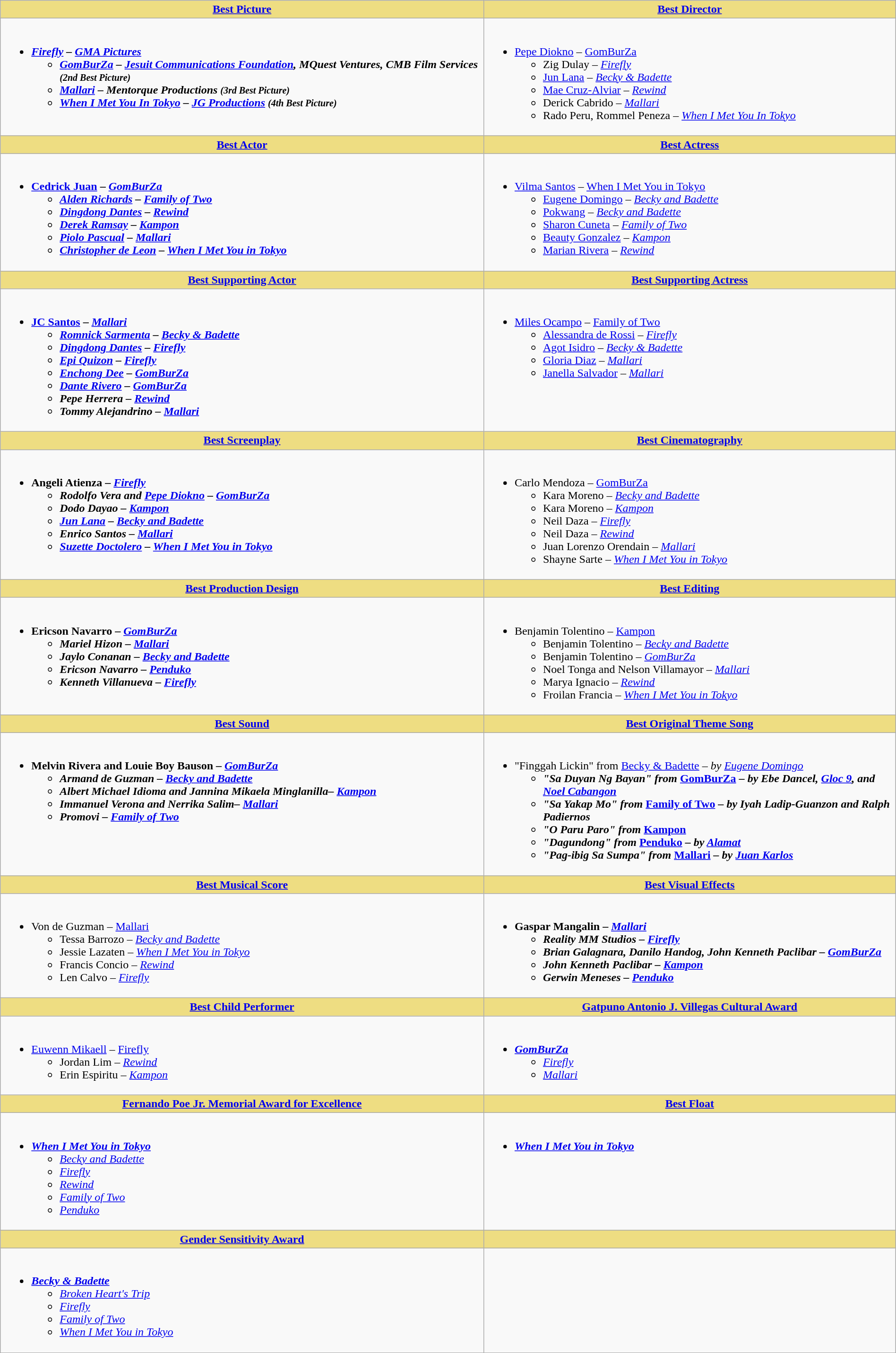<table class=wikitable width="100%">
<tr>
<th style="background:#EEDD82;" ! style="width="30%"><a href='#'>Best Picture</a></th>
<th style="background:#EEDD82;" ! style="width="30%"><a href='#'>Best Director</a></th>
</tr>
<tr>
<td valign="top"><br><ul><li><strong><em><a href='#'>Firefly</a><em> – <a href='#'>GMA Pictures</a><strong><ul><li></em><a href='#'>GomBurZa</a><em> – <a href='#'>Jesuit Communications Foundation</a>, MQuest Ventures, CMB Film Services <small>(2nd Best Picture)</small></li><li></em><a href='#'>Mallari</a><em> – Mentorque Productions <small>(3rd Best Picture)</small></li><li></em><a href='#'>When I Met You In Tokyo</a><em> – <a href='#'>JG Productions</a> <small>(4th Best Picture)</small></li></ul></li></ul></td>
<td valign="top"><br><ul><li></strong><a href='#'>Pepe Diokno</a> – </em><a href='#'>GomBurZa</a></em></strong><ul><li>Zig Dulay – <em><a href='#'>Firefly</a></em></li><li><a href='#'>Jun Lana</a> – <em><a href='#'>Becky & Badette</a></em></li><li><a href='#'>Mae Cruz-Alviar</a> – <em><a href='#'>Rewind</a></em></li><li>Derick Cabrido – <em><a href='#'>Mallari</a></em></li><li>Rado Peru, Rommel Peneza – <em><a href='#'>When I Met You In Tokyo</a></em></li></ul></li></ul></td>
</tr>
<tr>
<th style="background:#EEDD82;" ! style="width="30%"><a href='#'>Best Actor</a></th>
<th style="background:#EEDD82;" ! style="width="30%"><a href='#'>Best Actress</a></th>
</tr>
<tr>
<td valign="top"><br><ul><li><strong><a href='#'>Cedrick Juan</a> – <em><a href='#'>GomBurZa</a><strong><em><ul><li><a href='#'>Alden Richards</a> – </em><a href='#'>Family of Two</a><em></li><li><a href='#'>Dingdong Dantes</a> – </em><a href='#'>Rewind</a><em></li><li><a href='#'>Derek Ramsay</a> – </em><a href='#'>Kampon</a><em></li><li><a href='#'>Piolo Pascual</a> – </em><a href='#'>Mallari</a><em></li><li><a href='#'>Christopher de Leon</a> – </em><a href='#'>When I Met You in Tokyo</a><em></li></ul></li></ul></td>
<td valign="top"><br><ul><li></strong><a href='#'>Vilma Santos</a> – </em><a href='#'>When I Met You in Tokyo</a></em></strong><ul><li><a href='#'>Eugene Domingo</a> – <em><a href='#'>Becky and Badette</a></em></li><li><a href='#'>Pokwang</a> – <em><a href='#'>Becky and Badette</a></em></li><li><a href='#'>Sharon Cuneta</a> – <em><a href='#'>Family of Two</a></em></li><li><a href='#'>Beauty Gonzalez</a> – <em><a href='#'>Kampon</a></em></li><li><a href='#'>Marian Rivera</a> – <em><a href='#'>Rewind</a></em></li></ul></li></ul></td>
</tr>
<tr>
<th style="background:#EEDD82;" ! style="width="30%"><a href='#'>Best Supporting Actor</a></th>
<th style="background:#EEDD82;" ! style="width="30%"><a href='#'>Best Supporting Actress</a></th>
</tr>
<tr>
<td valign="top"><br><ul><li><strong><a href='#'>JC Santos</a> – <em><a href='#'>Mallari</a><strong><em><ul><li><a href='#'>Romnick Sarmenta</a> – </em><a href='#'>Becky & Badette</a><em></li><li><a href='#'>Dingdong Dantes</a> – </em><a href='#'>Firefly</a><em></li><li><a href='#'>Epi Quizon</a> – </em><a href='#'>Firefly</a><em></li><li><a href='#'>Enchong Dee</a> – </em><a href='#'>GomBurZa</a><em></li><li><a href='#'>Dante Rivero</a> – </em><a href='#'>GomBurZa</a><em></li><li>Pepe Herrera – </em><a href='#'>Rewind</a><em></li><li>Tommy Alejandrino – </em><a href='#'>Mallari</a><em></li></ul></li></ul></td>
<td valign="top"><br><ul><li></strong><a href='#'>Miles Ocampo</a> – </em><a href='#'>Family of Two</a></em></strong><ul><li><a href='#'>Alessandra de Rossi</a> – <em><a href='#'>Firefly</a></em></li><li><a href='#'>Agot Isidro</a> – <em><a href='#'>Becky & Badette</a></em></li><li><a href='#'>Gloria Diaz</a> – <em><a href='#'>Mallari</a></em></li><li><a href='#'>Janella Salvador</a> – <em><a href='#'>Mallari</a></em></li></ul></li></ul></td>
</tr>
<tr>
<th style="background:#EEDD82;" ! style="width="30%"><a href='#'>Best Screenplay</a></th>
<th style="background:#EEDD82;" ! style="width="50%"><a href='#'>Best Cinematography</a></th>
</tr>
<tr>
<td valign="top"><br><ul><li><strong>Angeli Atienza – <em><a href='#'>Firefly</a><strong><em><ul><li>Rodolfo Vera and <a href='#'>Pepe Diokno</a> – </em><a href='#'>GomBurZa</a><em></li><li>Dodo Dayao – </em><a href='#'>Kampon</a><em></li><li><a href='#'>Jun Lana</a> – </em><a href='#'>Becky and Badette</a><em></li><li>Enrico Santos – </em><a href='#'>Mallari</a><em></li><li><a href='#'>Suzette Doctolero</a> – </em><a href='#'>When I Met You in Tokyo</a><em></li></ul></li></ul></td>
<td valign="top"><br><ul><li></strong>Carlo Mendoza – </em><a href='#'>GomBurZa</a></em></strong><ul><li>Kara Moreno – <em><a href='#'>Becky and Badette</a></em></li><li>Kara Moreno – <em><a href='#'>Kampon</a></em></li><li>Neil Daza – <em><a href='#'>Firefly</a></em></li><li>Neil Daza – <em><a href='#'>Rewind</a></em></li><li>Juan Lorenzo Orendain – <em><a href='#'>Mallari</a></em></li><li>Shayne Sarte – <em><a href='#'>When I Met You in Tokyo</a></em></li></ul></li></ul></td>
</tr>
<tr>
<th style="background:#EEDD82;" ! style="width="50%"><a href='#'>Best Production Design</a></th>
<th style="background:#EEDD82;" ! style="width="50%"><a href='#'>Best Editing</a></th>
</tr>
<tr>
<td valign="top"><br><ul><li><strong>Ericson Navarro – <em><a href='#'>GomBurZa</a><strong><em><ul><li>Mariel Hizon – </em><a href='#'>Mallari</a><em></li><li>Jaylo Conanan – </em><a href='#'>Becky and Badette</a><em></li><li>Ericson Navarro – </em><a href='#'>Penduko</a><em></li><li>Kenneth Villanueva – </em><a href='#'>Firefly</a><em></li></ul></li></ul></td>
<td valign="top"><br><ul><li></strong>Benjamin Tolentino – </em><a href='#'>Kampon</a></em></strong><ul><li>Benjamin Tolentino – <em><a href='#'>Becky and Badette</a></em></li><li>Benjamin Tolentino – <em><a href='#'>GomBurZa</a></em></li><li>Noel Tonga and Nelson Villamayor – <em><a href='#'>Mallari</a></em></li><li>Marya Ignacio – <em><a href='#'>Rewind</a></em></li><li>Froilan Francia – <em><a href='#'>When I Met You in Tokyo</a></em></li></ul></li></ul></td>
</tr>
<tr>
<th style="background:#EEDD82;" ! style="width="50%"><a href='#'>Best Sound</a></th>
<th style="background:#EEDD82;" ! style="width="50%"><a href='#'>Best Original Theme Song</a></th>
</tr>
<tr>
<td valign="top"><br><ul><li><strong>Melvin Rivera and Louie Boy Bauson – <em><a href='#'>GomBurZa</a><strong><em><ul><li>Armand de Guzman – </em><a href='#'>Becky and Badette</a><em></li><li>Albert Michael Idioma and Jannina Mikaela Minglanilla– </em><a href='#'>Kampon</a><em></li><li>Immanuel Verona and Nerrika Salim– </em><a href='#'>Mallari</a><em></li><li>Promovi – </em><a href='#'>Family of Two</a><em></li></ul></li></ul></td>
<td valign="top"><br><ul><li></strong>"Finggah Lickin" from </em><a href='#'>Becky & Badette</a><em> – by <a href='#'>Eugene Domingo</a><strong><ul><li>"Sa Duyan Ng Bayan" from </em><a href='#'>GomBurZa</a><em> – by Ebe Dancel, <a href='#'>Gloc 9</a>, and <a href='#'>Noel Cabangon</a></li><li>"Sa Yakap Mo" from </em><a href='#'>Family of Two</a><em> – by Iyah Ladip-Guanzon and Ralph Padiernos</li><li>"O Paru Paro" from </em><a href='#'>Kampon</a><em></li><li>"Dagundong" from </em><a href='#'>Penduko</a><em> – by <a href='#'>Alamat</a></li><li>"Pag-ibig Sa Sumpa" from </em><a href='#'>Mallari</a><em> – by <a href='#'>Juan Karlos</a></li></ul></li></ul></td>
</tr>
<tr>
<th style="background:#EEDD82;" ! style="width="50%"><a href='#'>Best Musical Score</a></th>
<th style="background:#EEDD82;" ! style="width="50%"><a href='#'>Best Visual Effects</a></th>
</tr>
<tr>
<td valign="top"><br><ul><li></strong>Von de Guzman – </em><a href='#'>Mallari</a></em></strong><ul><li>Tessa Barrozo – <em><a href='#'>Becky and Badette</a></em></li><li>Jessie Lazaten – <em><a href='#'>When I Met You in Tokyo</a></em></li><li>Francis Concio – <em><a href='#'>Rewind</a></em></li><li>Len Calvo – <em><a href='#'>Firefly</a></em></li></ul></li></ul></td>
<td valign="top"><br><ul><li><strong>Gaspar Mangalin – <em><a href='#'>Mallari</a><strong><em><ul><li>Reality MM Studios – </em><a href='#'>Firefly</a><em></li><li>Brian Galagnara, Danilo Handog, John Kenneth Paclibar – </em><a href='#'>GomBurZa</a><em></li><li>John Kenneth Paclibar – </em><a href='#'>Kampon</a><em></li><li>Gerwin Meneses – </em><a href='#'>Penduko</a><em></li></ul></li></ul></td>
</tr>
<tr>
<th style="background:#EEDD82;" ! style="width="50%"><a href='#'>Best Child Performer</a></th>
<th style="background:#EEDD82;" ! style="width="50%"><a href='#'>Gatpuno Antonio J. Villegas Cultural Award</a></th>
</tr>
<tr>
<td valign="top"><br><ul><li></strong><a href='#'>Euwenn Mikaell</a> – </em><a href='#'>Firefly</a></em></strong><ul><li>Jordan Lim – <em><a href='#'>Rewind</a></em></li><li>Erin Espiritu – <em><a href='#'>Kampon</a></em></li></ul></li></ul></td>
<td valign="top"><br><ul><li><strong><em><a href='#'>GomBurZa</a></em></strong><ul><li><em><a href='#'>Firefly</a></em></li><li><em><a href='#'>Mallari</a></em></li></ul></li></ul></td>
</tr>
<tr>
<th style="background:#EEDD82;" ! style="width="50%"><a href='#'>Fernando Poe Jr. Memorial Award for Excellence</a></th>
<th style="background:#EEDD82;" ! style="width="50%"><a href='#'>Best Float</a></th>
</tr>
<tr>
<td valign="top"><br><ul><li><strong><em><a href='#'>When I Met You in Tokyo</a></em></strong><ul><li><em><a href='#'>Becky and Badette</a></em></li><li><em><a href='#'>Firefly</a></em></li><li><em><a href='#'>Rewind</a></em></li><li><em><a href='#'>Family of Two</a></em></li><li><em><a href='#'>Penduko</a></em></li></ul></li></ul></td>
<td valign="top"><br><ul><li><strong><em><a href='#'>When I Met You in Tokyo</a></em></strong></li></ul></td>
</tr>
<tr>
<th style="background:#EEDD82;" ! style="width="50%"><a href='#'>Gender Sensitivity Award</a></th>
<th style="background:#EEDD82;" ! style="width="50%"></th>
</tr>
<tr>
<td valign="top"><br><ul><li><strong><em><a href='#'>Becky & Badette</a></em></strong><ul><li><em><a href='#'>Broken Heart's Trip</a></em></li><li><em><a href='#'>Firefly</a></em></li><li><em><a href='#'>Family of Two</a></em></li><li><em><a href='#'>When I Met You in Tokyo</a></em></li></ul></li></ul></td>
<td valign="top"></td>
</tr>
</table>
